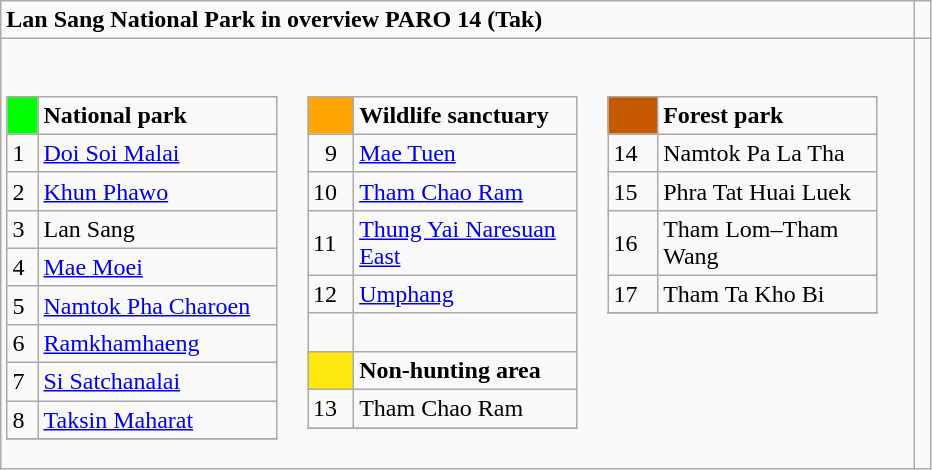<table role="presentation" class="wikitable mw-collapsible mw-collapsed">
<tr>
<td><strong>Lan Sang National Park in overview PARO 14 (Tak)</strong></td>
<td> </td>
</tr>
<tr>
<td><br><table class= "wikitable" style= "width:30%; display:inline-table;">
<tr>
<td style="width:3%; background:#00FF00;"> </td>
<td style="width:27%;"><strong>National park</strong></td>
</tr>
<tr>
<td>1</td>
<td><a href='#'>Doi Soi Malai</a></td>
</tr>
<tr>
<td>2</td>
<td><a href='#'>Khun Phawo</a></td>
</tr>
<tr>
<td>3</td>
<td>Lan Sang</td>
</tr>
<tr>
<td>4</td>
<td><a href='#'>Mae Moei</a></td>
</tr>
<tr>
<td>5</td>
<td><a href='#'>Namtok Pha Charoen</a></td>
</tr>
<tr>
<td>6</td>
<td><a href='#'>Ramkhamhaeng</a></td>
</tr>
<tr>
<td>7</td>
<td><a href='#'>Si Satchanalai</a></td>
</tr>
<tr>
<td>8</td>
<td><a href='#'>Taksin Maharat</a></td>
</tr>
<tr>
</tr>
</table>
<table class= "wikitable" style= "width:30%; display:inline-table;">
<tr>
<td style="background:#FFA400;"> </td>
<td><strong>Wildlife sanctuary</strong></td>
</tr>
<tr>
<td>  9</td>
<td><a href='#'>Mae Tuen</a></td>
</tr>
<tr>
<td>10</td>
<td><a href='#'>Tham Chao Ram</a></td>
</tr>
<tr>
<td>11</td>
<td><a href='#'>Thung Yai Naresuan East</a></td>
</tr>
<tr>
<td>12</td>
<td><a href='#'>Umphang</a></td>
</tr>
<tr>
<td>  </td>
</tr>
<tr>
<td style="width:3%; background:#FDE910;"> </td>
<td style="width:30%;"><strong>Non-hunting area</strong></td>
</tr>
<tr>
<td>13</td>
<td>Tham Chao Ram</td>
</tr>
<tr>
</tr>
</table>
<table class= "wikitable" style= "width:30%; display:inline-table;">
<tr>
<td style="width:3%; background:#C65900;"> </td>
<td style="width:27%;"><strong>Forest park</strong></td>
</tr>
<tr>
<td>14</td>
<td>Namtok Pa La Tha</td>
</tr>
<tr>
<td>15</td>
<td>Phra Tat Huai Luek</td>
</tr>
<tr>
<td>16</td>
<td>Tham Lom–Tham Wang</td>
</tr>
<tr>
<td>17</td>
<td>Tham Ta Kho Bi</td>
</tr>
<tr>
</tr>
</table>
</td>
</tr>
</table>
